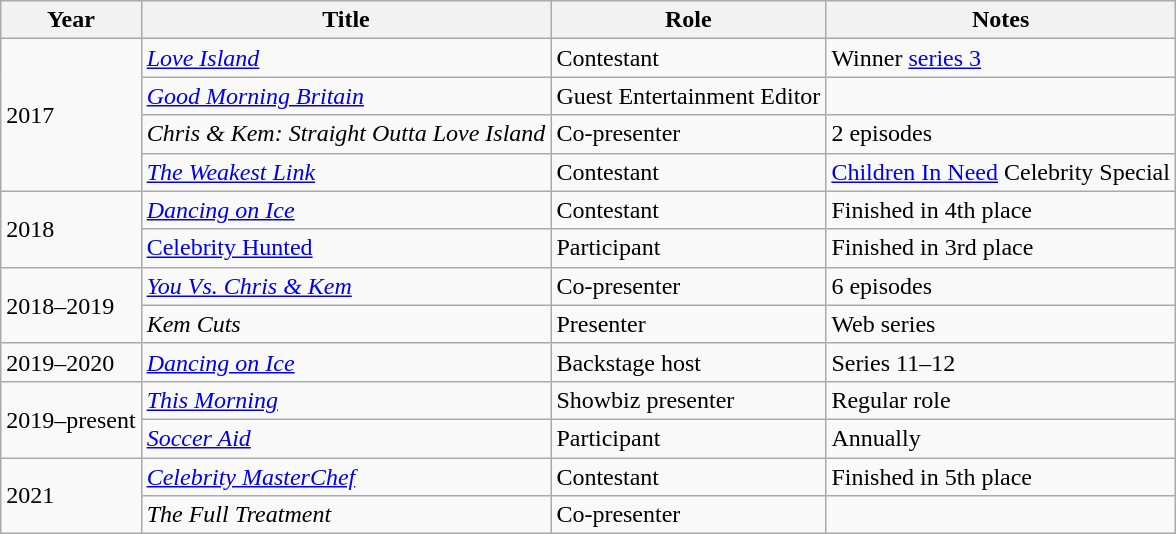<table class="wikitable">
<tr>
<th>Year</th>
<th>Title</th>
<th>Role</th>
<th>Notes</th>
</tr>
<tr>
<td rowspan="4">2017</td>
<td><em><a href='#'>Love Island</a></em></td>
<td>Contestant</td>
<td>Winner <a href='#'>series 3</a></td>
</tr>
<tr>
<td><em><a href='#'>Good Morning Britain</a></em></td>
<td>Guest Entertainment Editor</td>
<td></td>
</tr>
<tr>
<td><em>Chris & Kem: Straight Outta Love Island</em></td>
<td>Co-presenter</td>
<td>2 episodes</td>
</tr>
<tr>
<td><em><a href='#'>The Weakest Link</a></em></td>
<td>Contestant</td>
<td><a href='#'>Children In Need</a> Celebrity Special</td>
</tr>
<tr>
<td rowspan="2">2018</td>
<td><em><a href='#'>Dancing on Ice</a></em></td>
<td>Contestant</td>
<td>Finished in 4th place</td>
</tr>
<tr>
<td><a href='#'>Celebrity Hunted</a></td>
<td>Participant</td>
<td>Finished in 3rd place</td>
</tr>
<tr>
<td rowspan="2">2018–2019</td>
<td><em><a href='#'>You Vs. Chris & Kem</a></em></td>
<td>Co-presenter</td>
<td>6 episodes</td>
</tr>
<tr>
<td><em>Kem Cuts</em></td>
<td>Presenter</td>
<td>Web series</td>
</tr>
<tr>
<td>2019–2020</td>
<td><em><a href='#'>Dancing on Ice</a></em></td>
<td>Backstage host</td>
<td>Series 11–12</td>
</tr>
<tr>
<td rowspan="2">2019–present</td>
<td><em><a href='#'>This Morning</a></em></td>
<td>Showbiz presenter</td>
<td>Regular role</td>
</tr>
<tr>
<td><em><a href='#'>Soccer Aid</a></em></td>
<td>Participant</td>
<td>Annually</td>
</tr>
<tr>
<td rowspan="2">2021</td>
<td><em><a href='#'>Celebrity MasterChef</a></em></td>
<td>Contestant</td>
<td>Finished in 5th place </td>
</tr>
<tr>
<td><em>The Full Treatment</em></td>
<td>Co-presenter</td>
<td></td>
</tr>
</table>
